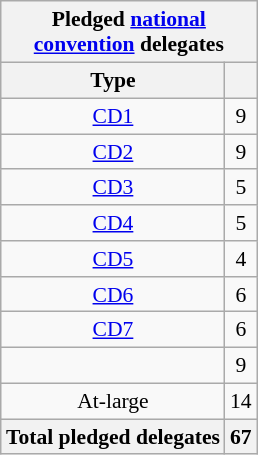<table class="wikitable sortable" style="font-size:90%;text-align:center;float:right;padding:5px;">
<tr>
<th colspan="2">Pledged <a href='#'>national<br>convention</a> delegates</th>
</tr>
<tr>
<th>Type</th>
<th></th>
</tr>
<tr>
<td><a href='#'>CD1</a></td>
<td>9</td>
</tr>
<tr>
<td><a href='#'>CD2</a></td>
<td>9</td>
</tr>
<tr>
<td><a href='#'>CD3</a></td>
<td>5</td>
</tr>
<tr>
<td><a href='#'>CD4</a></td>
<td>5</td>
</tr>
<tr>
<td><a href='#'>CD5</a></td>
<td>4</td>
</tr>
<tr>
<td><a href='#'>CD6</a></td>
<td>6</td>
</tr>
<tr>
<td><a href='#'>CD7</a></td>
<td>6</td>
</tr>
<tr>
<td></td>
<td>9</td>
</tr>
<tr>
<td>At-large</td>
<td>14</td>
</tr>
<tr>
<th>Total pledged delegates</th>
<th>67</th>
</tr>
</table>
